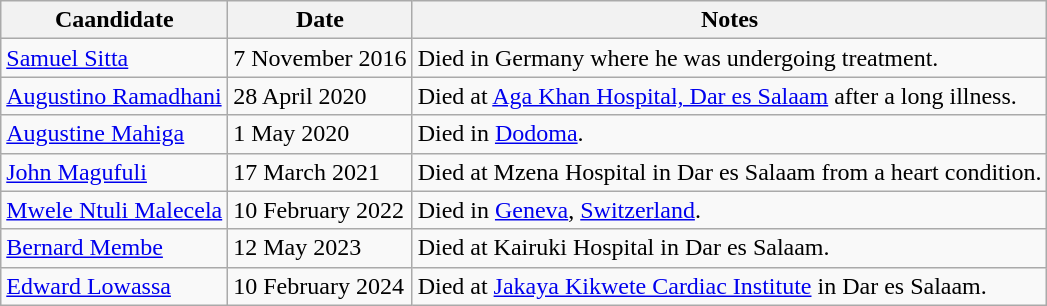<table class="wikitable sortable">
<tr>
<th>Caandidate</th>
<th>Date</th>
<th class="unsortable">Notes</th>
</tr>
<tr>
<td><a href='#'>Samuel Sitta</a></td>
<td>7 November 2016</td>
<td>Died in Germany where he was undergoing treatment.</td>
</tr>
<tr>
<td><a href='#'>Augustino Ramadhani</a></td>
<td>28 April 2020</td>
<td>Died at <a href='#'>Aga Khan Hospital, Dar es Salaam</a> after a long illness.</td>
</tr>
<tr>
<td><a href='#'>Augustine Mahiga</a></td>
<td>1 May 2020</td>
<td>Died in <a href='#'>Dodoma</a>.</td>
</tr>
<tr>
<td><a href='#'>John Magufuli</a></td>
<td>17 March 2021</td>
<td>Died at Mzena Hospital in Dar es Salaam from a heart condition.</td>
</tr>
<tr>
<td><a href='#'>Mwele Ntuli Malecela</a></td>
<td>10 February 2022</td>
<td>Died in <a href='#'>Geneva</a>, <a href='#'>Switzerland</a>.</td>
</tr>
<tr>
<td><a href='#'>Bernard Membe</a></td>
<td>12 May 2023</td>
<td>Died at Kairuki Hospital in Dar es Salaam.</td>
</tr>
<tr>
<td><a href='#'>Edward Lowassa</a></td>
<td>10 February 2024</td>
<td>Died at <a href='#'>Jakaya Kikwete Cardiac Institute</a> in Dar es Salaam.</td>
</tr>
</table>
